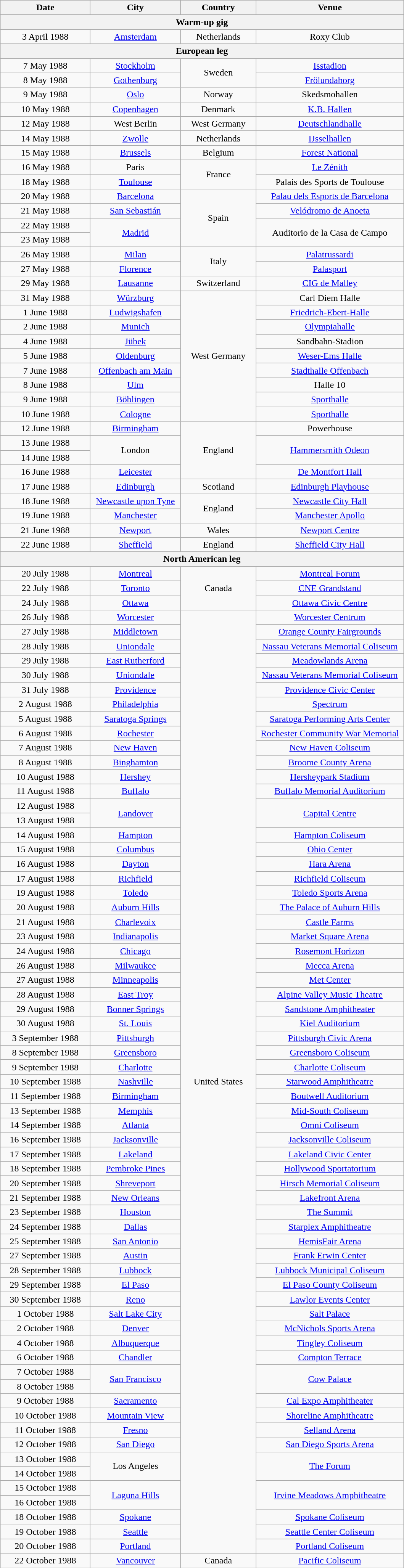<table class="wikitable" style="text-align:center;">
<tr>
<th width="150">Date</th>
<th width="150">City</th>
<th width="125">Country</th>
<th width="250">Venue</th>
</tr>
<tr>
<th colspan="4">Warm-up gig</th>
</tr>
<tr>
<td>3 April 1988</td>
<td><a href='#'>Amsterdam</a></td>
<td>Netherlands</td>
<td>Roxy Club</td>
</tr>
<tr>
<th colspan="4">European leg</th>
</tr>
<tr>
<td>7 May 1988</td>
<td><a href='#'>Stockholm</a></td>
<td rowspan="2">Sweden</td>
<td><a href='#'>Isstadion</a></td>
</tr>
<tr>
<td>8 May 1988</td>
<td><a href='#'>Gothenburg</a></td>
<td><a href='#'>Frölundaborg</a></td>
</tr>
<tr>
<td>9 May 1988</td>
<td><a href='#'>Oslo</a></td>
<td>Norway</td>
<td>Skedsmohallen</td>
</tr>
<tr>
<td>10 May 1988</td>
<td><a href='#'>Copenhagen</a></td>
<td>Denmark</td>
<td><a href='#'>K.B. Hallen</a></td>
</tr>
<tr>
<td>12 May 1988</td>
<td>West Berlin</td>
<td>West Germany</td>
<td><a href='#'>Deutschlandhalle</a></td>
</tr>
<tr>
<td>14 May 1988</td>
<td><a href='#'>Zwolle</a></td>
<td>Netherlands</td>
<td><a href='#'>IJsselhallen</a></td>
</tr>
<tr>
<td>15 May 1988</td>
<td><a href='#'>Brussels</a></td>
<td>Belgium</td>
<td><a href='#'>Forest National</a></td>
</tr>
<tr>
<td>16 May 1988</td>
<td>Paris</td>
<td rowspan="2">France</td>
<td><a href='#'>Le Zénith</a></td>
</tr>
<tr>
<td>18 May 1988</td>
<td><a href='#'>Toulouse</a></td>
<td>Palais des Sports de Toulouse</td>
</tr>
<tr>
<td>20 May 1988</td>
<td><a href='#'>Barcelona</a></td>
<td rowspan="4">Spain</td>
<td><a href='#'>Palau dels Esports de Barcelona</a></td>
</tr>
<tr>
<td>21 May 1988</td>
<td><a href='#'>San Sebastián</a></td>
<td><a href='#'>Velódromo de Anoeta</a></td>
</tr>
<tr>
<td>22 May 1988</td>
<td rowspan="2"><a href='#'>Madrid</a></td>
<td rowspan="2">Auditorio de la Casa de Campo</td>
</tr>
<tr>
<td>23 May 1988</td>
</tr>
<tr>
<td>26 May 1988</td>
<td><a href='#'>Milan</a></td>
<td rowspan="2">Italy</td>
<td><a href='#'>Palatrussardi</a></td>
</tr>
<tr>
<td>27 May 1988</td>
<td><a href='#'>Florence</a></td>
<td><a href='#'>Palasport</a></td>
</tr>
<tr>
<td>29 May 1988</td>
<td><a href='#'>Lausanne</a></td>
<td>Switzerland</td>
<td><a href='#'>CIG de Malley</a></td>
</tr>
<tr>
<td>31 May 1988</td>
<td><a href='#'>Würzburg</a></td>
<td rowspan="9">West Germany</td>
<td>Carl Diem Halle</td>
</tr>
<tr>
<td>1 June 1988</td>
<td><a href='#'>Ludwigshafen</a></td>
<td><a href='#'>Friedrich-Ebert-Halle</a></td>
</tr>
<tr>
<td>2 June 1988</td>
<td><a href='#'>Munich</a></td>
<td><a href='#'>Olympiahalle</a></td>
</tr>
<tr>
<td>4 June 1988</td>
<td><a href='#'>Jübek</a></td>
<td>Sandbahn-Stadion</td>
</tr>
<tr>
<td>5 June 1988</td>
<td><a href='#'>Oldenburg</a></td>
<td><a href='#'>Weser-Ems Halle</a></td>
</tr>
<tr>
<td>7 June 1988</td>
<td><a href='#'>Offenbach am Main</a></td>
<td><a href='#'>Stadthalle Offenbach</a></td>
</tr>
<tr>
<td>8 June 1988</td>
<td><a href='#'>Ulm</a></td>
<td>Halle 10</td>
</tr>
<tr>
<td>9 June 1988</td>
<td><a href='#'>Böblingen</a></td>
<td><a href='#'>Sporthalle</a></td>
</tr>
<tr>
<td>10 June 1988</td>
<td><a href='#'>Cologne</a></td>
<td><a href='#'>Sporthalle</a></td>
</tr>
<tr>
<td>12 June 1988</td>
<td><a href='#'>Birmingham</a></td>
<td rowspan="4">England</td>
<td>Powerhouse</td>
</tr>
<tr>
<td>13 June 1988</td>
<td rowspan="2">London</td>
<td rowspan="2"><a href='#'>Hammersmith Odeon</a></td>
</tr>
<tr>
<td>14 June 1988</td>
</tr>
<tr>
<td>16 June 1988</td>
<td><a href='#'>Leicester</a></td>
<td><a href='#'>De Montfort Hall</a></td>
</tr>
<tr>
<td>17 June 1988</td>
<td><a href='#'>Edinburgh</a></td>
<td>Scotland</td>
<td><a href='#'>Edinburgh Playhouse</a></td>
</tr>
<tr>
<td>18 June 1988</td>
<td><a href='#'>Newcastle upon Tyne</a></td>
<td rowspan="2">England</td>
<td><a href='#'>Newcastle City Hall</a></td>
</tr>
<tr>
<td>19 June 1988</td>
<td><a href='#'>Manchester</a></td>
<td><a href='#'>Manchester Apollo</a></td>
</tr>
<tr>
<td>21 June 1988</td>
<td><a href='#'>Newport</a></td>
<td>Wales</td>
<td><a href='#'>Newport Centre</a></td>
</tr>
<tr>
<td>22 June 1988</td>
<td><a href='#'>Sheffield</a></td>
<td>England</td>
<td><a href='#'>Sheffield City Hall</a></td>
</tr>
<tr>
<th colspan="4">North American leg</th>
</tr>
<tr>
<td>20 July 1988</td>
<td><a href='#'>Montreal</a></td>
<td rowspan="3">Canada</td>
<td><a href='#'>Montreal Forum</a></td>
</tr>
<tr>
<td>22 July 1988</td>
<td><a href='#'>Toronto</a></td>
<td><a href='#'>CNE Grandstand</a></td>
</tr>
<tr>
<td>24 July 1988</td>
<td><a href='#'>Ottawa</a></td>
<td><a href='#'>Ottawa Civic Centre</a></td>
</tr>
<tr>
<td>26 July 1988</td>
<td><a href='#'>Worcester</a></td>
<td rowspan="65">United States</td>
<td><a href='#'>Worcester Centrum</a></td>
</tr>
<tr>
<td>27 July 1988</td>
<td><a href='#'>Middletown</a></td>
<td><a href='#'>Orange County Fairgrounds</a></td>
</tr>
<tr>
<td>28 July 1988</td>
<td><a href='#'>Uniondale</a></td>
<td><a href='#'>Nassau Veterans Memorial Coliseum</a></td>
</tr>
<tr>
<td>29 July 1988</td>
<td><a href='#'>East Rutherford</a></td>
<td><a href='#'>Meadowlands Arena</a></td>
</tr>
<tr>
<td>30 July 1988</td>
<td><a href='#'>Uniondale</a></td>
<td><a href='#'>Nassau Veterans Memorial Coliseum</a></td>
</tr>
<tr>
<td>31 July 1988</td>
<td><a href='#'>Providence</a></td>
<td><a href='#'>Providence Civic Center</a></td>
</tr>
<tr>
<td>2 August 1988</td>
<td><a href='#'>Philadelphia</a></td>
<td><a href='#'>Spectrum</a></td>
</tr>
<tr>
<td>5 August 1988</td>
<td><a href='#'>Saratoga Springs</a></td>
<td><a href='#'>Saratoga Performing Arts Center</a></td>
</tr>
<tr>
<td>6 August 1988</td>
<td><a href='#'>Rochester</a></td>
<td><a href='#'>Rochester Community War Memorial</a></td>
</tr>
<tr>
<td>7 August 1988</td>
<td><a href='#'>New Haven</a></td>
<td><a href='#'>New Haven Coliseum</a></td>
</tr>
<tr>
<td>8 August 1988</td>
<td><a href='#'>Binghamton</a></td>
<td><a href='#'>Broome County Arena</a></td>
</tr>
<tr>
<td>10 August 1988</td>
<td><a href='#'>Hershey</a></td>
<td><a href='#'>Hersheypark Stadium</a></td>
</tr>
<tr>
<td>11 August 1988</td>
<td><a href='#'>Buffalo</a></td>
<td><a href='#'>Buffalo Memorial Auditorium</a></td>
</tr>
<tr>
<td>12 August 1988</td>
<td rowspan="2"><a href='#'>Landover</a></td>
<td rowspan="2"><a href='#'>Capital Centre</a></td>
</tr>
<tr>
<td>13 August 1988</td>
</tr>
<tr>
<td>14 August 1988</td>
<td><a href='#'>Hampton</a></td>
<td><a href='#'>Hampton Coliseum</a></td>
</tr>
<tr>
<td>15 August 1988</td>
<td><a href='#'>Columbus</a></td>
<td><a href='#'>Ohio Center</a></td>
</tr>
<tr>
<td>16 August 1988</td>
<td><a href='#'>Dayton</a></td>
<td><a href='#'>Hara Arena</a></td>
</tr>
<tr>
<td>17 August 1988</td>
<td><a href='#'>Richfield</a></td>
<td><a href='#'>Richfield Coliseum</a></td>
</tr>
<tr>
<td>19 August 1988</td>
<td><a href='#'>Toledo</a></td>
<td><a href='#'>Toledo Sports Arena</a></td>
</tr>
<tr>
<td>20 August 1988</td>
<td><a href='#'>Auburn Hills</a></td>
<td><a href='#'>The Palace of Auburn Hills</a></td>
</tr>
<tr>
<td>21 August 1988</td>
<td><a href='#'>Charlevoix</a></td>
<td><a href='#'>Castle Farms</a></td>
</tr>
<tr>
<td>23 August 1988</td>
<td><a href='#'>Indianapolis</a></td>
<td><a href='#'>Market Square Arena</a></td>
</tr>
<tr>
<td>24 August 1988</td>
<td><a href='#'>Chicago</a></td>
<td><a href='#'>Rosemont Horizon</a></td>
</tr>
<tr>
<td>26 August 1988</td>
<td><a href='#'>Milwaukee</a></td>
<td><a href='#'>Mecca Arena</a></td>
</tr>
<tr>
<td>27 August 1988</td>
<td><a href='#'>Minneapolis</a></td>
<td><a href='#'>Met Center</a></td>
</tr>
<tr>
<td>28 August 1988</td>
<td><a href='#'>East Troy</a></td>
<td><a href='#'>Alpine Valley Music Theatre</a></td>
</tr>
<tr>
<td>29 August 1988</td>
<td><a href='#'>Bonner Springs</a></td>
<td><a href='#'>Sandstone Amphitheater</a></td>
</tr>
<tr>
<td>30 August 1988</td>
<td><a href='#'>St. Louis</a></td>
<td><a href='#'>Kiel Auditorium</a></td>
</tr>
<tr>
<td>3 September 1988</td>
<td><a href='#'>Pittsburgh</a></td>
<td><a href='#'>Pittsburgh Civic Arena</a></td>
</tr>
<tr>
<td>8 September 1988</td>
<td><a href='#'>Greensboro</a></td>
<td><a href='#'>Greensboro Coliseum</a></td>
</tr>
<tr>
<td>9 September 1988</td>
<td><a href='#'>Charlotte</a></td>
<td><a href='#'>Charlotte Coliseum</a></td>
</tr>
<tr>
<td>10 September 1988</td>
<td><a href='#'>Nashville</a></td>
<td><a href='#'>Starwood Amphitheatre</a></td>
</tr>
<tr>
<td>11 September 1988</td>
<td><a href='#'>Birmingham</a></td>
<td><a href='#'>Boutwell Auditorium</a></td>
</tr>
<tr>
<td>13 September 1988</td>
<td><a href='#'>Memphis</a></td>
<td><a href='#'>Mid-South Coliseum</a></td>
</tr>
<tr>
<td>14 September 1988</td>
<td><a href='#'>Atlanta</a></td>
<td><a href='#'>Omni Coliseum</a></td>
</tr>
<tr>
<td>16 September 1988</td>
<td><a href='#'>Jacksonville</a></td>
<td><a href='#'>Jacksonville Coliseum</a></td>
</tr>
<tr>
<td>17 September 1988</td>
<td><a href='#'>Lakeland</a></td>
<td><a href='#'>Lakeland Civic Center</a></td>
</tr>
<tr>
<td>18 September 1988</td>
<td><a href='#'>Pembroke Pines</a></td>
<td><a href='#'>Hollywood Sportatorium</a></td>
</tr>
<tr>
<td>20 September 1988</td>
<td><a href='#'>Shreveport</a></td>
<td><a href='#'>Hirsch Memorial Coliseum</a></td>
</tr>
<tr>
<td>21 September 1988</td>
<td><a href='#'>New Orleans</a></td>
<td><a href='#'>Lakefront Arena</a></td>
</tr>
<tr>
<td>23 September 1988</td>
<td><a href='#'>Houston</a></td>
<td><a href='#'>The Summit</a></td>
</tr>
<tr>
<td>24 September 1988</td>
<td><a href='#'>Dallas</a></td>
<td><a href='#'>Starplex Amphitheatre</a></td>
</tr>
<tr>
<td>25 September 1988</td>
<td><a href='#'>San Antonio</a></td>
<td><a href='#'>HemisFair Arena</a></td>
</tr>
<tr>
<td>27 September 1988</td>
<td><a href='#'>Austin</a></td>
<td><a href='#'>Frank Erwin Center</a></td>
</tr>
<tr>
<td>28 September 1988</td>
<td><a href='#'>Lubbock</a></td>
<td><a href='#'>Lubbock Municipal Coliseum</a></td>
</tr>
<tr>
<td>29 September 1988</td>
<td><a href='#'>El Paso</a></td>
<td><a href='#'>El Paso County Coliseum</a></td>
</tr>
<tr>
<td>30 September 1988</td>
<td><a href='#'>Reno</a></td>
<td><a href='#'>Lawlor Events Center</a></td>
</tr>
<tr>
<td>1 October 1988</td>
<td><a href='#'>Salt Lake City</a></td>
<td><a href='#'>Salt Palace</a></td>
</tr>
<tr>
<td>2 October 1988</td>
<td><a href='#'>Denver</a></td>
<td><a href='#'>McNichols Sports Arena</a></td>
</tr>
<tr>
<td>4 October 1988</td>
<td><a href='#'>Albuquerque</a></td>
<td><a href='#'>Tingley Coliseum</a></td>
</tr>
<tr>
<td>6 October 1988</td>
<td><a href='#'>Chandler</a></td>
<td><a href='#'>Compton Terrace</a></td>
</tr>
<tr>
<td>7 October 1988</td>
<td rowspan="2"><a href='#'>San Francisco</a></td>
<td rowspan="2"><a href='#'>Cow Palace</a></td>
</tr>
<tr>
<td>8 October 1988</td>
</tr>
<tr>
<td>9 October 1988</td>
<td><a href='#'>Sacramento</a></td>
<td><a href='#'>Cal Expo Amphitheater</a></td>
</tr>
<tr>
<td>10 October 1988</td>
<td><a href='#'>Mountain View</a></td>
<td><a href='#'>Shoreline Amphitheatre</a></td>
</tr>
<tr>
<td>11 October 1988</td>
<td><a href='#'>Fresno</a></td>
<td><a href='#'>Selland Arena</a></td>
</tr>
<tr>
<td>12 October 1988</td>
<td><a href='#'>San Diego</a></td>
<td><a href='#'>San Diego Sports Arena</a></td>
</tr>
<tr>
<td>13 October 1988</td>
<td rowspan="2">Los Angeles</td>
<td rowspan="2"><a href='#'>The Forum</a></td>
</tr>
<tr>
<td>14 October 1988</td>
</tr>
<tr>
<td>15 October 1988</td>
<td rowspan="2"><a href='#'>Laguna Hills</a></td>
<td rowspan="2"><a href='#'>Irvine Meadows Amphitheatre</a></td>
</tr>
<tr>
<td>16 October 1988</td>
</tr>
<tr>
<td>18 October 1988</td>
<td><a href='#'>Spokane</a></td>
<td><a href='#'>Spokane Coliseum</a></td>
</tr>
<tr>
<td>19 October 1988</td>
<td><a href='#'>Seattle</a></td>
<td><a href='#'>Seattle Center Coliseum</a></td>
</tr>
<tr>
<td>20 October 1988</td>
<td><a href='#'>Portland</a></td>
<td><a href='#'>Portland Coliseum</a></td>
</tr>
<tr>
<td>22 October 1988</td>
<td><a href='#'>Vancouver</a></td>
<td>Canada</td>
<td><a href='#'>Pacific Coliseum</a></td>
</tr>
<tr>
</tr>
</table>
